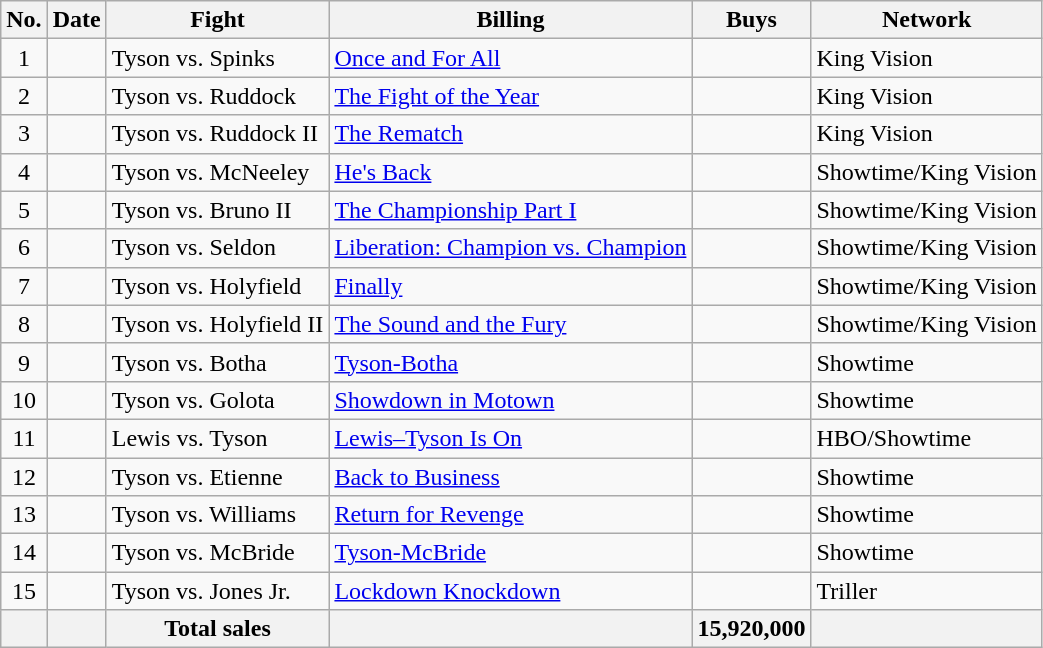<table class="wikitable">
<tr>
<th>No.</th>
<th>Date</th>
<th>Fight</th>
<th>Billing</th>
<th>Buys</th>
<th>Network</th>
</tr>
<tr>
<td align=center>1</td>
<td></td>
<td>Tyson vs. Spinks</td>
<td><a href='#'>Once and For All</a></td>
<td></td>
<td>King Vision</td>
</tr>
<tr>
<td align=center>2</td>
<td></td>
<td>Tyson vs. Ruddock</td>
<td><a href='#'>The Fight of the Year</a></td>
<td></td>
<td>King Vision</td>
</tr>
<tr>
<td align=center>3</td>
<td></td>
<td>Tyson vs. Ruddock II</td>
<td><a href='#'>The Rematch</a></td>
<td></td>
<td>King Vision</td>
</tr>
<tr>
<td align=center>4</td>
<td></td>
<td>Tyson vs. McNeeley</td>
<td><a href='#'>He's Back</a></td>
<td></td>
<td>Showtime/King Vision</td>
</tr>
<tr>
<td align=center>5</td>
<td></td>
<td>Tyson vs. Bruno II</td>
<td><a href='#'>The Championship Part I</a></td>
<td></td>
<td>Showtime/King Vision</td>
</tr>
<tr>
<td align=center>6</td>
<td></td>
<td>Tyson vs. Seldon</td>
<td><a href='#'>Liberation: Champion vs. Champion</a></td>
<td></td>
<td>Showtime/King Vision</td>
</tr>
<tr>
<td align=center>7</td>
<td></td>
<td>Tyson vs. Holyfield</td>
<td><a href='#'>Finally</a></td>
<td></td>
<td>Showtime/King Vision</td>
</tr>
<tr>
<td align=center>8</td>
<td></td>
<td>Tyson vs. Holyfield II</td>
<td><a href='#'>The Sound and the Fury</a></td>
<td></td>
<td>Showtime/King Vision</td>
</tr>
<tr>
<td align=center>9</td>
<td></td>
<td>Tyson vs. Botha</td>
<td><a href='#'>Tyson-Botha</a></td>
<td></td>
<td>Showtime</td>
</tr>
<tr>
<td align=center>10</td>
<td></td>
<td>Tyson vs. Golota</td>
<td><a href='#'>Showdown in Motown</a></td>
<td></td>
<td>Showtime</td>
</tr>
<tr>
<td align=center>11</td>
<td></td>
<td>Lewis vs. Tyson</td>
<td><a href='#'>Lewis–Tyson Is On</a></td>
<td></td>
<td>HBO/Showtime</td>
</tr>
<tr>
<td align=center>12</td>
<td></td>
<td>Tyson vs. Etienne</td>
<td><a href='#'>Back to Business</a></td>
<td></td>
<td>Showtime</td>
</tr>
<tr>
<td align=center>13</td>
<td></td>
<td>Tyson vs. Williams</td>
<td><a href='#'>Return for Revenge</a></td>
<td></td>
<td>Showtime</td>
</tr>
<tr>
<td align=center>14</td>
<td></td>
<td>Tyson vs. McBride</td>
<td><a href='#'>Tyson-McBride</a></td>
<td></td>
<td>Showtime</td>
</tr>
<tr>
<td align=center>15</td>
<td></td>
<td>Tyson vs. Jones Jr.</td>
<td><a href='#'>Lockdown Knockdown</a></td>
<td></td>
<td>Triller</td>
</tr>
<tr>
<th></th>
<th></th>
<th>Total sales</th>
<th></th>
<th>15,920,000</th>
<th></th>
</tr>
</table>
